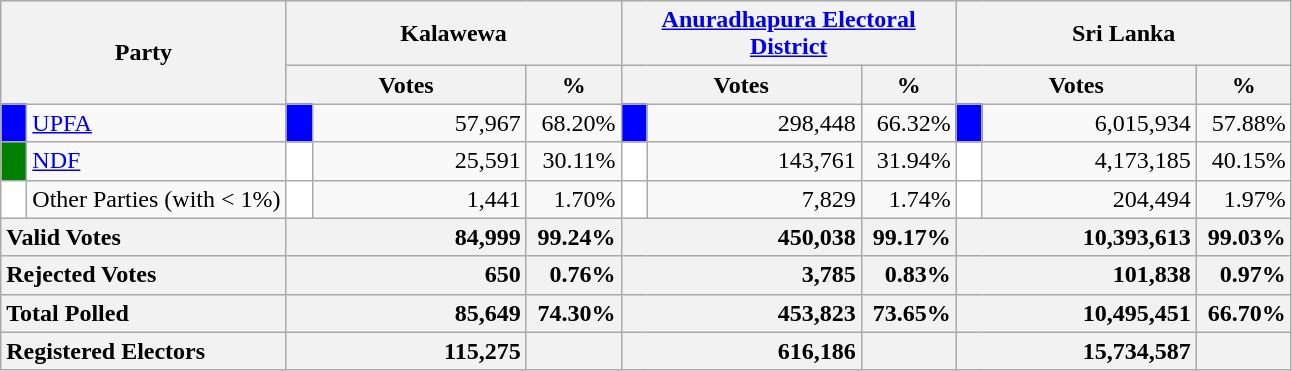<table class="wikitable">
<tr>
<th colspan="2" width="144px"rowspan="2">Party</th>
<th colspan="3" width="216px">Kalawewa</th>
<th colspan="3" width="216px"><a href='#'>Anuradhapura Electoral District</a></th>
<th colspan="3" width="216px">Sri Lanka</th>
</tr>
<tr>
<th colspan="2" width="144px">Votes</th>
<th>%</th>
<th colspan="2" width="144px">Votes</th>
<th>%</th>
<th colspan="2" width="144px">Votes</th>
<th>%</th>
</tr>
<tr>
<td style="background-color:blue;" width="10px"></td>
<td style="text-align:left;"><a href='#'>UPFA</a></td>
<td style="background-color:blue;" width="10px"></td>
<td style="text-align:right;">57,967</td>
<td style="text-align:right;">68.20%</td>
<td style="background-color:blue;" width="10px"></td>
<td style="text-align:right;">298,448</td>
<td style="text-align:right;">66.32%</td>
<td style="background-color:blue;" width="10px"></td>
<td style="text-align:right;">6,015,934</td>
<td style="text-align:right;">57.88%</td>
</tr>
<tr>
<td style="background-color:green;" width="10px"></td>
<td style="text-align:left;"><a href='#'>NDF</a></td>
<td style="background-color:white;" width="10px"></td>
<td style="text-align:right;">25,591</td>
<td style="text-align:right;">30.11%</td>
<td style="background-color:white;" width="10px"></td>
<td style="text-align:right;">143,761</td>
<td style="text-align:right;">31.94%</td>
<td style="background-color:white;" width="10px"></td>
<td style="text-align:right;">4,173,185</td>
<td style="text-align:right;">40.15%</td>
</tr>
<tr>
<td style="background-color:white;" width="10px"></td>
<td style="text-align:left;">Other Parties (with < 1%)</td>
<td style="background-color:white;" width="10px"></td>
<td style="text-align:right;">1,441</td>
<td style="text-align:right;">1.70%</td>
<td style="background-color:white;" width="10px"></td>
<td style="text-align:right;">7,829</td>
<td style="text-align:right;">1.74%</td>
<td style="background-color:white;" width="10px"></td>
<td style="text-align:right;">204,494</td>
<td style="text-align:right;">1.97%</td>
</tr>
<tr>
<th colspan="2" width="144px"style="text-align:left;">Valid Votes</th>
<th style="text-align:right;"colspan="2" width="144px">84,999</th>
<th style="text-align:right;">99.24%</th>
<th style="text-align:right;"colspan="2" width="144px">450,038</th>
<th style="text-align:right;">99.17%</th>
<th style="text-align:right;"colspan="2" width="144px">10,393,613</th>
<th style="text-align:right;">99.03%</th>
</tr>
<tr>
<th colspan="2" width="144px"style="text-align:left;">Rejected Votes</th>
<th style="text-align:right;"colspan="2" width="144px">650</th>
<th style="text-align:right;">0.76%</th>
<th style="text-align:right;"colspan="2" width="144px">3,785</th>
<th style="text-align:right;">0.83%</th>
<th style="text-align:right;"colspan="2" width="144px">101,838</th>
<th style="text-align:right;">0.97%</th>
</tr>
<tr>
<th colspan="2" width="144px"style="text-align:left;">Total Polled</th>
<th style="text-align:right;"colspan="2" width="144px">85,649</th>
<th style="text-align:right;">74.30%</th>
<th style="text-align:right;"colspan="2" width="144px">453,823</th>
<th style="text-align:right;">73.65%</th>
<th style="text-align:right;"colspan="2" width="144px">10,495,451</th>
<th style="text-align:right;">66.70%</th>
</tr>
<tr>
<th colspan="2" width="144px"style="text-align:left;">Registered Electors</th>
<th style="text-align:right;"colspan="2" width="144px">115,275</th>
<th></th>
<th style="text-align:right;"colspan="2" width="144px">616,186</th>
<th></th>
<th style="text-align:right;"colspan="2" width="144px">15,734,587</th>
<th></th>
</tr>
</table>
